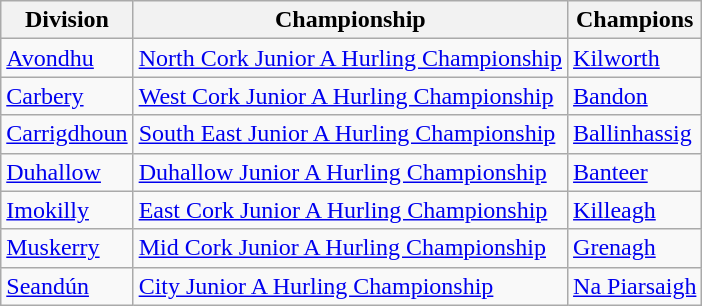<table class=wikitable>
<tr>
<th>Division</th>
<th>Championship</th>
<th>Champions</th>
</tr>
<tr>
<td><a href='#'>Avondhu</a></td>
<td><a href='#'>North Cork Junior A Hurling Championship</a></td>
<td><a href='#'>Kilworth</a></td>
</tr>
<tr>
<td><a href='#'>Carbery</a></td>
<td><a href='#'>West Cork Junior A Hurling Championship</a></td>
<td><a href='#'>Bandon</a></td>
</tr>
<tr>
<td><a href='#'>Carrigdhoun</a></td>
<td><a href='#'>South East Junior A Hurling Championship</a></td>
<td><a href='#'>Ballinhassig</a></td>
</tr>
<tr>
<td><a href='#'>Duhallow</a></td>
<td><a href='#'>Duhallow Junior A Hurling Championship</a></td>
<td><a href='#'>Banteer</a></td>
</tr>
<tr>
<td><a href='#'>Imokilly</a></td>
<td><a href='#'>East Cork Junior A Hurling Championship</a></td>
<td><a href='#'>Killeagh</a></td>
</tr>
<tr>
<td><a href='#'>Muskerry</a></td>
<td><a href='#'>Mid Cork Junior A Hurling Championship</a></td>
<td><a href='#'>Grenagh</a></td>
</tr>
<tr>
<td><a href='#'>Seandún</a></td>
<td><a href='#'>City Junior A Hurling Championship</a></td>
<td><a href='#'>Na Piarsaigh</a></td>
</tr>
</table>
